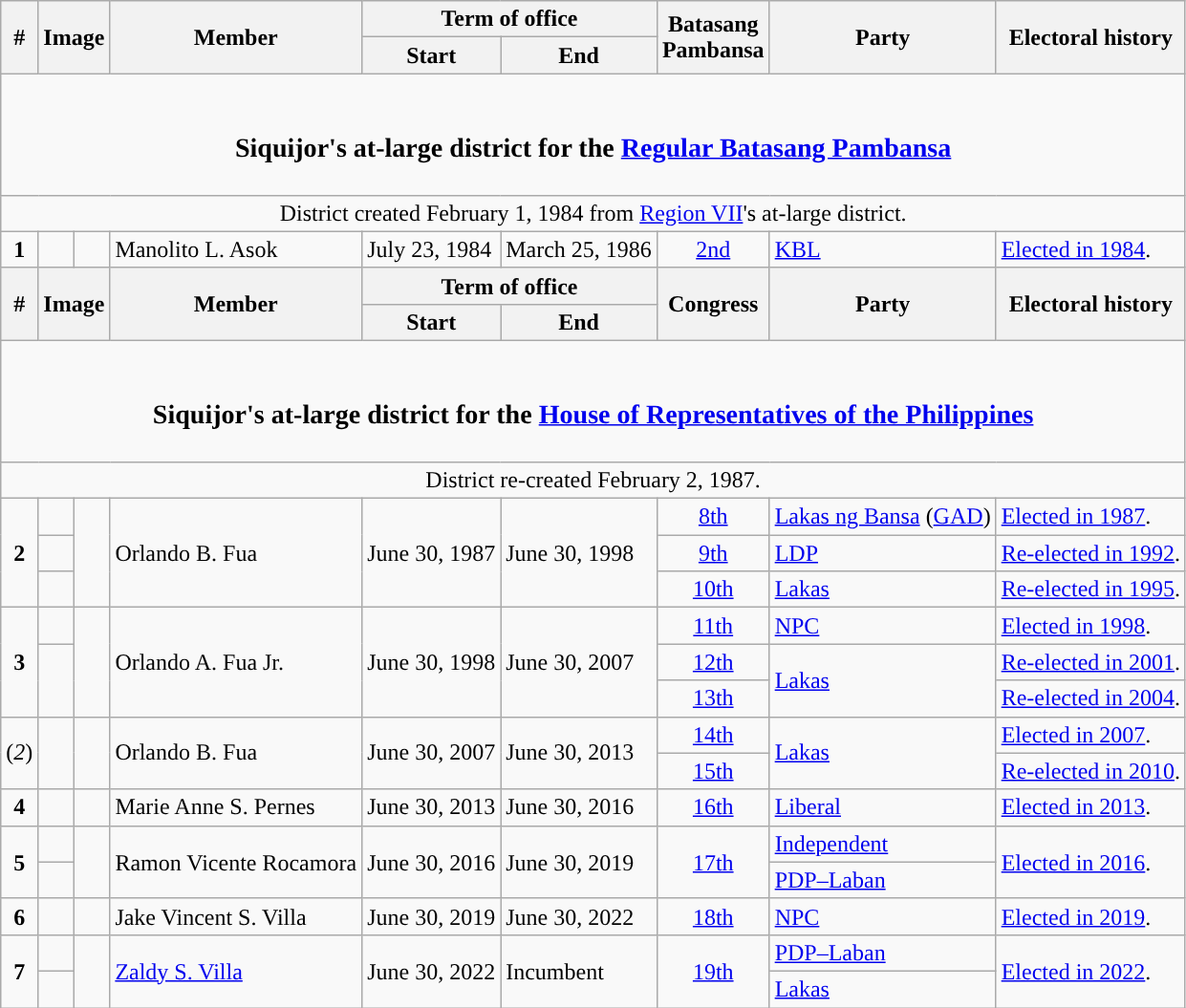<table class=wikitable>
<tr>
<th rowspan="2">#</th>
<th rowspan="2" colspan=2>Image</th>
<th rowspan="2">Member</th>
<th colspan=2>Term of office</th>
<th rowspan="2">Batasang<br>Pambansa</th>
<th rowspan="2">Party</th>
<th rowspan="2">Electoral history</th>
</tr>
<tr>
<th>Start</th>
<th>End</th>
</tr>
<tr>
<td colspan="9" style="text-align:center;"><br><h3>Siquijor's at-large district for the <a href='#'>Regular Batasang Pambansa</a></h3></td>
</tr>
<tr>
<td colspan="9" style="text-align:center;">District created February 1, 1984 from <a href='#'>Region VII</a>'s at-large district.</td>
</tr>
<tr>
<td style="text-align:center;"><strong>1</strong></td>
<td style="color:inherit;background:"></td>
<td></td>
<td>Manolito L. Asok</td>
<td>July 23, 1984</td>
<td>March 25, 1986</td>
<td style="text-align:center;"><a href='#'>2nd</a></td>
<td><a href='#'>KBL</a></td>
<td><a href='#'>Elected in 1984</a>.</td>
</tr>
<tr>
<th rowspan="2">#</th>
<th rowspan="2" colspan=2>Image</th>
<th rowspan="2">Member</th>
<th colspan=2>Term of office</th>
<th rowspan="2">Congress</th>
<th rowspan="2">Party</th>
<th rowspan="2">Electoral history</th>
</tr>
<tr>
<th>Start</th>
<th>End</th>
</tr>
<tr>
<td colspan="9" style="text-align:center;"><br><h3>Siquijor's at-large district for the <a href='#'>House of Representatives of the Philippines</a></h3></td>
</tr>
<tr>
<td colspan="9" style="text-align:center;">District re-created February 2, 1987.</td>
</tr>
<tr>
<td rowspan="3" style="text-align:center;"><strong>2</strong></td>
<td style="color:inherit;background:"></td>
<td rowspan="3"></td>
<td rowspan="3">Orlando B. Fua</td>
<td rowspan="3">June 30, 1987</td>
<td rowspan="3">June 30, 1998</td>
<td style="text-align:center;"><a href='#'>8th</a></td>
<td><a href='#'>Lakas ng Bansa</a> (<a href='#'>GAD</a>)</td>
<td><a href='#'>Elected in 1987</a>.</td>
</tr>
<tr>
<td style="color:inherit;background:"></td>
<td style="text-align:center;"><a href='#'>9th</a></td>
<td><a href='#'>LDP</a></td>
<td><a href='#'>Re-elected in 1992</a>.</td>
</tr>
<tr>
<td style="color:inherit;background:"></td>
<td style="text-align:center;"><a href='#'>10th</a></td>
<td><a href='#'>Lakas</a></td>
<td><a href='#'>Re-elected in 1995</a>.</td>
</tr>
<tr>
<td rowspan="3" style="text-align:center;"><strong>3</strong></td>
<td style="color:inherit;background:"></td>
<td rowspan="3"></td>
<td rowspan="3">Orlando A. Fua Jr.</td>
<td rowspan="3">June 30, 1998</td>
<td rowspan="3">June 30, 2007</td>
<td style="text-align:center;"><a href='#'>11th</a></td>
<td><a href='#'>NPC</a></td>
<td><a href='#'>Elected in 1998</a>.</td>
</tr>
<tr>
<td rowspan="2" style="color:inherit;background:"></td>
<td style="text-align:center;"><a href='#'>12th</a></td>
<td rowspan="2"><a href='#'>Lakas</a></td>
<td><a href='#'>Re-elected in 2001</a>.</td>
</tr>
<tr>
<td style="text-align:center;"><a href='#'>13th</a></td>
<td><a href='#'>Re-elected in 2004</a>.</td>
</tr>
<tr>
<td rowspan="2" style="text-align:center;">(<em>2</em>)</td>
<td rowspan="2" style="color:inherit;background:"></td>
<td rowspan="2"></td>
<td rowspan="2">Orlando B. Fua</td>
<td rowspan="2">June 30, 2007</td>
<td rowspan="2">June 30, 2013</td>
<td style="text-align:center;"><a href='#'>14th</a></td>
<td rowspan="2"><a href='#'>Lakas</a></td>
<td><a href='#'>Elected in 2007</a>.</td>
</tr>
<tr>
<td style="text-align:center;"><a href='#'>15th</a></td>
<td><a href='#'>Re-elected in 2010</a>.</td>
</tr>
<tr>
<td style="text-align:center;"><strong>4</strong></td>
<td style="color:inherit;background:"></td>
<td></td>
<td>Marie Anne S. Pernes</td>
<td>June 30, 2013</td>
<td>June 30, 2016</td>
<td style="text-align:center;"><a href='#'>16th</a></td>
<td><a href='#'>Liberal</a></td>
<td><a href='#'>Elected in 2013</a>.</td>
</tr>
<tr>
<td style="text-align:center;" rowspan="2"><strong>5</strong></td>
<td style="color:inherit;background:"></td>
<td rowspan="2"></td>
<td rowspan="2">Ramon Vicente Rocamora</td>
<td rowspan="2">June 30, 2016</td>
<td rowspan="2">June 30, 2019</td>
<td style="text-align:center;" rowspan="2"><a href='#'>17th</a></td>
<td><a href='#'>Independent</a></td>
<td rowspan="2"><a href='#'>Elected in 2016</a>.</td>
</tr>
<tr>
<td style="color:inherit;background:"></td>
<td><a href='#'>PDP–Laban</a></td>
</tr>
<tr>
<td style="text-align:center;"><strong>6</strong></td>
<td style="color:inherit;background:"></td>
<td></td>
<td>Jake Vincent S. Villa</td>
<td>June 30, 2019</td>
<td>June 30, 2022</td>
<td style="text-align:center;"><a href='#'>18th</a></td>
<td><a href='#'>NPC</a></td>
<td><a href='#'>Elected in 2019</a>.</td>
</tr>
<tr>
<td style="text-align:center;" rowspan="2"><strong>7</strong></td>
<td style="color:inherit;background:"></td>
<td rowspan="2"></td>
<td rowspan="2"><a href='#'>Zaldy S. Villa</a></td>
<td rowspan="2">June 30, 2022</td>
<td rowspan="2">Incumbent</td>
<td style="text-align:center;" rowspan="2"><a href='#'>19th</a></td>
<td><a href='#'>PDP–Laban</a></td>
<td rowspan="2"><a href='#'>Elected in 2022</a>.</td>
</tr>
<tr>
<td style="color:inherit;background:"></td>
<td><a href='#'>Lakas</a></td>
</tr>
</table>
